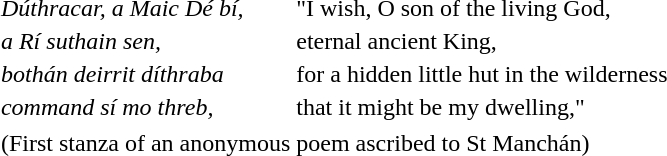<table class="toccolours" style="float:right; margin-left: 2em; margin-right: 2em">
<tr>
<td><em>Dúthracar, a Maic Dé bí,</em></td>
<td>"I wish, O son of the living God,</td>
</tr>
<tr>
<td><em>a Rí suthain sen,</em></td>
<td>eternal ancient King,</td>
</tr>
<tr>
<td><em>bothán deirrit díthraba</em></td>
<td>for a hidden little hut in the wilderness</td>
</tr>
<tr>
<td><em>command sí mo threb,</em></td>
<td>that it might be my dwelling,"</td>
</tr>
<tr>
</tr>
<tr>
<td>(First stanza of an anonymous</td>
<td>poem ascribed to St Manchán)</td>
</tr>
</table>
